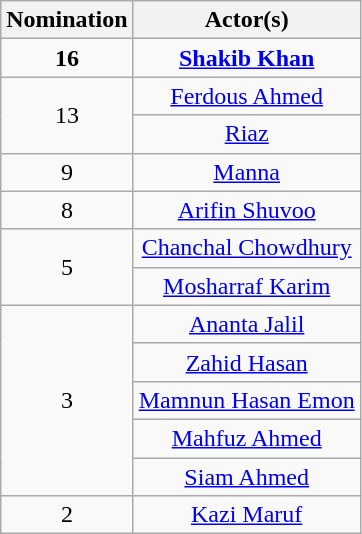<table class="wikitable" style="text-align:center;">
<tr>
<th scope="col" width="55">Nomination</th>
<th scope="col" align="center">Actor(s)</th>
</tr>
<tr>
<td><strong>16</strong></td>
<td><strong><a href='#'>Shakib Khan</a></strong></td>
</tr>
<tr>
<td rowspan="2">13</td>
<td><a href='#'>Ferdous Ahmed</a></td>
</tr>
<tr>
<td><a href='#'>Riaz</a></td>
</tr>
<tr>
<td>9</td>
<td><a href='#'>Manna</a></td>
</tr>
<tr>
<td>8</td>
<td><a href='#'>Arifin Shuvoo</a></td>
</tr>
<tr>
<td rowspan="2">5</td>
<td><a href='#'>Chanchal Chowdhury</a></td>
</tr>
<tr>
<td><a href='#'>Mosharraf Karim</a></td>
</tr>
<tr>
<td rowspan="5">3</td>
<td><a href='#'>Ananta Jalil</a></td>
</tr>
<tr>
<td><a href='#'>Zahid Hasan</a></td>
</tr>
<tr>
<td><a href='#'>Mamnun Hasan Emon</a></td>
</tr>
<tr>
<td><a href='#'>Mahfuz Ahmed</a></td>
</tr>
<tr>
<td><a href='#'>Siam Ahmed</a></td>
</tr>
<tr>
<td>2</td>
<td><a href='#'>Kazi Maruf</a></td>
</tr>
</table>
